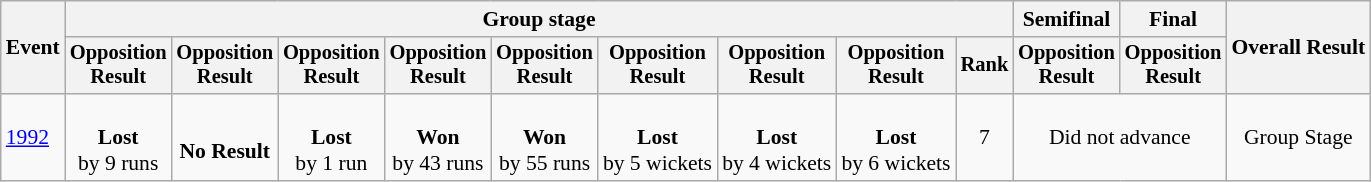<table class=wikitable style=font-size:90%;text-align:center>
<tr>
<th rowspan=2>Event</th>
<th colspan=9>Group stage</th>
<th>Semifinal</th>
<th>Final</th>
<th rowspan=2>Overall Result</th>
</tr>
<tr style=font-size:95%>
<th>Opposition<br>Result</th>
<th>Opposition<br>Result</th>
<th>Opposition<br>Result</th>
<th>Opposition<br>Result</th>
<th>Opposition<br>Result</th>
<th>Opposition<br>Result</th>
<th>Opposition<br>Result</th>
<th>Opposition<br>Result</th>
<th>Rank</th>
<th>Opposition<br>Result</th>
<th>Opposition<br>Result</th>
</tr>
<tr>
<td align=left><a href='#'>1992</a></td>
<td><br><strong>Lost</strong> <br> by 9 runs</td>
<td><br><strong>No Result</strong></td>
<td><br><strong>Lost</strong> <br> by 1 run</td>
<td><br><strong>Won</strong> <br> by 43 runs</td>
<td><br><strong>Won</strong> <br> by 55 runs</td>
<td><br><strong>Lost</strong> <br> by 5 wickets</td>
<td><br><strong>Lost</strong> <br> by 4 wickets</td>
<td><br><strong>Lost</strong> <br> by 6 wickets</td>
<td>7</td>
<td colspan=2>Did not advance</td>
<td>Group Stage</td>
</tr>
</table>
